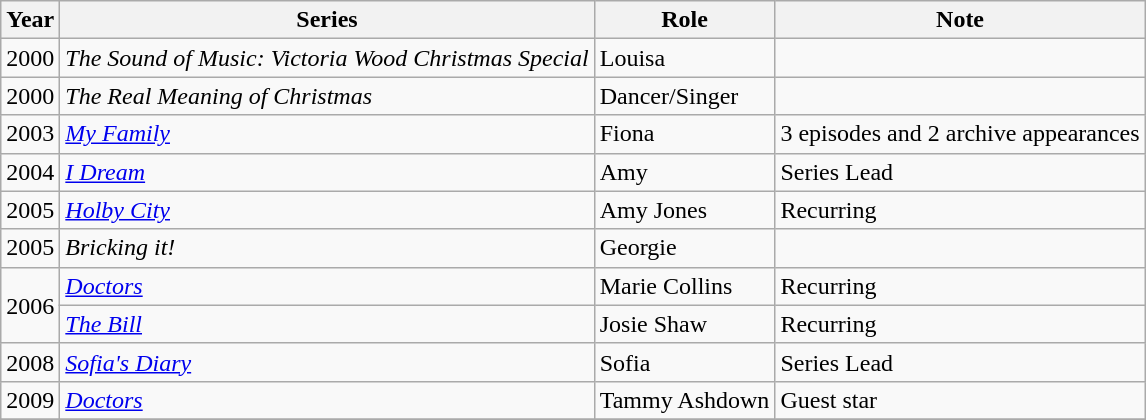<table class="wikitable">
<tr>
<th>Year</th>
<th>Series</th>
<th>Role</th>
<th>Note</th>
</tr>
<tr>
<td rowspan="1">2000</td>
<td><em>The Sound of Music: Victoria Wood Christmas Special</em></td>
<td>Louisa</td>
<td></td>
</tr>
<tr>
<td rowspan="1">2000</td>
<td><em>The Real Meaning of Christmas</em></td>
<td>Dancer/Singer</td>
<td></td>
</tr>
<tr>
<td rowspan="1">2003</td>
<td><em><a href='#'>My Family</a></em></td>
<td>Fiona</td>
<td>3 episodes and 2 archive appearances</td>
</tr>
<tr>
<td rowspan="1">2004</td>
<td><em><a href='#'>I Dream</a></em></td>
<td>Amy</td>
<td>Series Lead</td>
</tr>
<tr>
<td rowspan="1">2005</td>
<td><em><a href='#'>Holby City</a></em></td>
<td>Amy Jones</td>
<td>Recurring</td>
</tr>
<tr>
<td rowspan="1">2005</td>
<td><em>Bricking it!</em></td>
<td>Georgie</td>
<td></td>
</tr>
<tr>
<td rowspan="2">2006</td>
<td><em><a href='#'>Doctors</a></em></td>
<td>Marie Collins</td>
<td>Recurring</td>
</tr>
<tr>
<td><em><a href='#'>The Bill</a></em></td>
<td>Josie Shaw</td>
<td>Recurring</td>
</tr>
<tr>
<td rowspan="1">2008</td>
<td><em><a href='#'>Sofia's Diary</a></em></td>
<td>Sofia</td>
<td>Series Lead</td>
</tr>
<tr>
<td rowspan="1">2009</td>
<td><em><a href='#'>Doctors</a></em></td>
<td>Tammy Ashdown</td>
<td>Guest star</td>
</tr>
<tr>
</tr>
</table>
